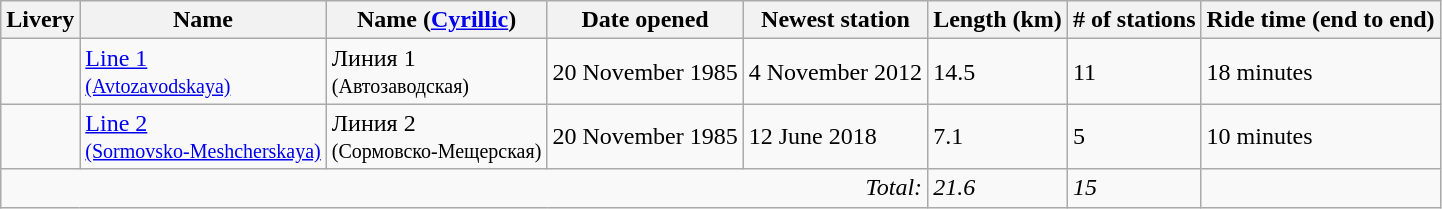<table class="wikitable">
<tr>
<th>Livery</th>
<th>Name</th>
<th>Name (<a href='#'>Cyrillic</a>)</th>
<th>Date opened</th>
<th>Newest station</th>
<th>Length (km)</th>
<th># of stations</th>
<th>Ride time (end to end)</th>
</tr>
<tr>
<td></td>
<td><a href='#'>Line 1<br><small>(Avtozavodskaya)</small></a></td>
<td>Линия 1<br><small>(Автозаводская)</small></td>
<td>20 November 1985</td>
<td>4 November 2012</td>
<td>14.5</td>
<td>11</td>
<td>18 minutes</td>
</tr>
<tr>
<td></td>
<td><a href='#'>Line 2<br><small>(Sormovsko-Meshcherskaya)</small></a></td>
<td>Линия 2<br><small>(Сормовско-Мещерская)</small></td>
<td>20 November 1985</td>
<td>12 June 2018</td>
<td>7.1</td>
<td>5</td>
<td>10 minutes</td>
</tr>
<tr>
<td colspan="5" style="text-align: right;"><em>Total:</em></td>
<td><em>21.6</em></td>
<td><em>15</em></td>
<td></td>
</tr>
</table>
